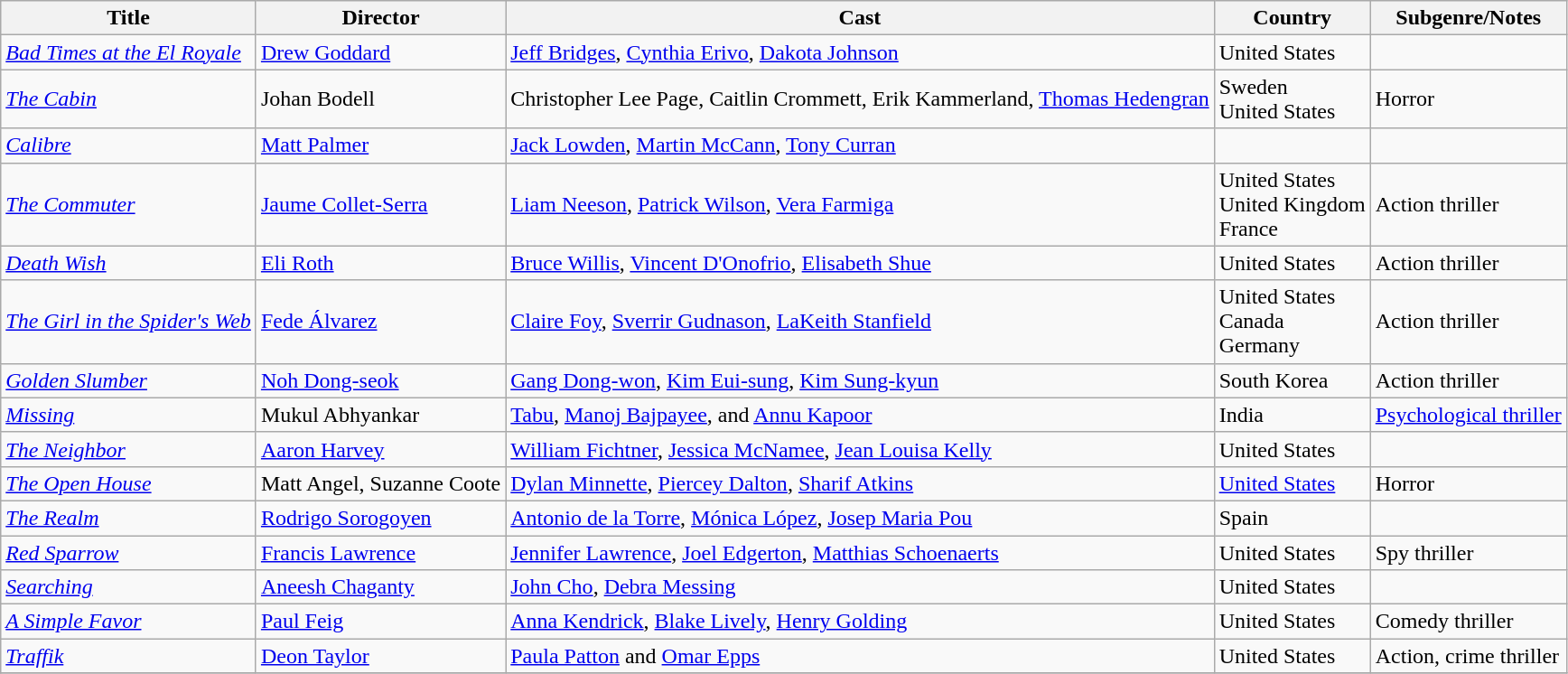<table class="wikitable sortable">
<tr>
<th>Title</th>
<th>Director</th>
<th>Cast</th>
<th>Country</th>
<th>Subgenre/Notes</th>
</tr>
<tr>
<td><em><a href='#'>Bad Times at the El Royale</a></em></td>
<td><a href='#'>Drew Goddard</a></td>
<td><a href='#'>Jeff Bridges</a>, <a href='#'>Cynthia Erivo</a>, <a href='#'>Dakota Johnson</a></td>
<td>United States</td>
<td></td>
</tr>
<tr>
<td><em><a href='#'>The Cabin</a></em></td>
<td>Johan Bodell</td>
<td>Christopher Lee Page, Caitlin Crommett, Erik Kammerland, <a href='#'>Thomas Hedengran</a></td>
<td>Sweden<br>United States</td>
<td>Horror</td>
</tr>
<tr>
<td><em><a href='#'>Calibre</a></em></td>
<td><a href='#'>Matt Palmer</a></td>
<td><a href='#'>Jack Lowden</a>, <a href='#'>Martin McCann</a>, <a href='#'>Tony Curran</a></td>
<td></td>
<td></td>
</tr>
<tr>
<td><em><a href='#'>The Commuter</a></em></td>
<td><a href='#'>Jaume Collet-Serra</a></td>
<td><a href='#'>Liam Neeson</a>, <a href='#'>Patrick Wilson</a>, <a href='#'>Vera Farmiga</a></td>
<td>United States<br>United Kingdom<br>France</td>
<td>Action thriller</td>
</tr>
<tr>
<td><em><a href='#'>Death Wish</a></em></td>
<td><a href='#'>Eli Roth</a></td>
<td><a href='#'>Bruce Willis</a>, <a href='#'>Vincent D'Onofrio</a>, <a href='#'>Elisabeth Shue</a></td>
<td>United States</td>
<td>Action thriller</td>
</tr>
<tr>
<td><em><a href='#'>The Girl in the Spider's Web</a></em></td>
<td><a href='#'>Fede Álvarez</a></td>
<td><a href='#'>Claire Foy</a>, <a href='#'>Sverrir Gudnason</a>, <a href='#'>LaKeith Stanfield</a></td>
<td>United States<br>Canada<br>Germany</td>
<td>Action thriller</td>
</tr>
<tr>
<td><em><a href='#'>Golden Slumber</a></em></td>
<td><a href='#'>Noh Dong-seok</a></td>
<td><a href='#'>Gang Dong-won</a>, <a href='#'>Kim Eui-sung</a>, <a href='#'>Kim Sung-kyun</a></td>
<td>South Korea</td>
<td>Action thriller</td>
</tr>
<tr>
<td><em><a href='#'>Missing</a></em></td>
<td>Mukul Abhyankar</td>
<td><a href='#'>Tabu</a>, <a href='#'>Manoj Bajpayee</a>, and <a href='#'>Annu Kapoor</a></td>
<td>India</td>
<td><a href='#'>Psychological thriller</a></td>
</tr>
<tr>
<td><em><a href='#'>The Neighbor</a></em></td>
<td><a href='#'>Aaron Harvey</a></td>
<td><a href='#'>William Fichtner</a>, <a href='#'>Jessica McNamee</a>, <a href='#'>Jean Louisa Kelly</a></td>
<td>United States</td>
<td></td>
</tr>
<tr>
<td><em><a href='#'>The Open House</a></em></td>
<td>Matt Angel, Suzanne Coote</td>
<td><a href='#'>Dylan Minnette</a>, <a href='#'>Piercey Dalton</a>, <a href='#'>Sharif Atkins</a></td>
<td><a href='#'>United States</a></td>
<td>Horror</td>
</tr>
<tr>
<td><em><a href='#'>The Realm</a></em></td>
<td><a href='#'>Rodrigo Sorogoyen</a></td>
<td><a href='#'>Antonio de la Torre</a>, <a href='#'>Mónica López</a>, <a href='#'>Josep Maria Pou</a></td>
<td>Spain</td>
<td></td>
</tr>
<tr>
<td><em><a href='#'>Red Sparrow</a></em></td>
<td><a href='#'>Francis Lawrence</a></td>
<td><a href='#'>Jennifer Lawrence</a>, <a href='#'>Joel Edgerton</a>, <a href='#'>Matthias Schoenaerts</a></td>
<td>United States</td>
<td>Spy thriller</td>
</tr>
<tr>
<td><em><a href='#'>Searching</a></em></td>
<td><a href='#'>Aneesh Chaganty</a></td>
<td><a href='#'>John Cho</a>, <a href='#'>Debra Messing</a></td>
<td>United States</td>
<td></td>
</tr>
<tr>
<td><em><a href='#'>A Simple Favor</a></em></td>
<td><a href='#'>Paul Feig</a></td>
<td><a href='#'>Anna Kendrick</a>, <a href='#'>Blake Lively</a>, <a href='#'>Henry Golding</a></td>
<td>United States</td>
<td>Comedy thriller</td>
</tr>
<tr>
<td><em><a href='#'>Traffik</a></em></td>
<td><a href='#'>Deon Taylor</a></td>
<td><a href='#'>Paula Patton</a> and <a href='#'>Omar Epps</a></td>
<td>United States</td>
<td>Action, crime thriller</td>
</tr>
<tr>
</tr>
</table>
